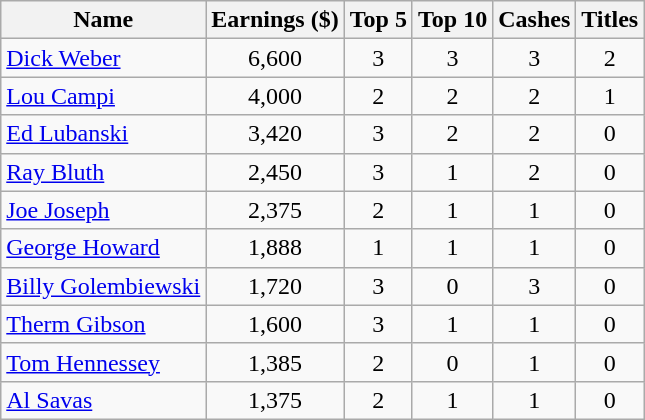<table class="wikitable" style="text-align:center">
<tr>
<th>Name</th>
<th>Earnings ($)</th>
<th>Top 5</th>
<th>Top 10</th>
<th>Cashes</th>
<th>Titles</th>
</tr>
<tr>
<td align=left><a href='#'>Dick Weber</a></td>
<td>6,600</td>
<td>3</td>
<td>3</td>
<td>3</td>
<td>2</td>
</tr>
<tr>
<td align=left><a href='#'>Lou Campi</a></td>
<td>4,000</td>
<td>2</td>
<td>2</td>
<td>2</td>
<td>1</td>
</tr>
<tr>
<td align=left><a href='#'>Ed Lubanski</a></td>
<td>3,420</td>
<td>3</td>
<td>2</td>
<td>2</td>
<td>0</td>
</tr>
<tr>
<td align=left><a href='#'>Ray Bluth</a></td>
<td>2,450</td>
<td>3</td>
<td>1</td>
<td>2</td>
<td>0</td>
</tr>
<tr>
<td align=left><a href='#'>Joe Joseph</a></td>
<td>2,375</td>
<td>2</td>
<td>1</td>
<td>1</td>
<td>0</td>
</tr>
<tr>
<td align=left><a href='#'>George Howard</a></td>
<td>1,888</td>
<td>1</td>
<td>1</td>
<td>1</td>
<td>0</td>
</tr>
<tr>
<td align=left><a href='#'>Billy Golembiewski</a></td>
<td>1,720</td>
<td>3</td>
<td>0</td>
<td>3</td>
<td>0</td>
</tr>
<tr>
<td align=left><a href='#'>Therm Gibson</a></td>
<td>1,600</td>
<td>3</td>
<td>1</td>
<td>1</td>
<td>0</td>
</tr>
<tr>
<td align=left><a href='#'>Tom Hennessey</a></td>
<td>1,385</td>
<td>2</td>
<td>0</td>
<td>1</td>
<td>0</td>
</tr>
<tr>
<td align=left><a href='#'>Al Savas</a></td>
<td>1,375</td>
<td>2</td>
<td>1</td>
<td>1</td>
<td>0</td>
</tr>
</table>
